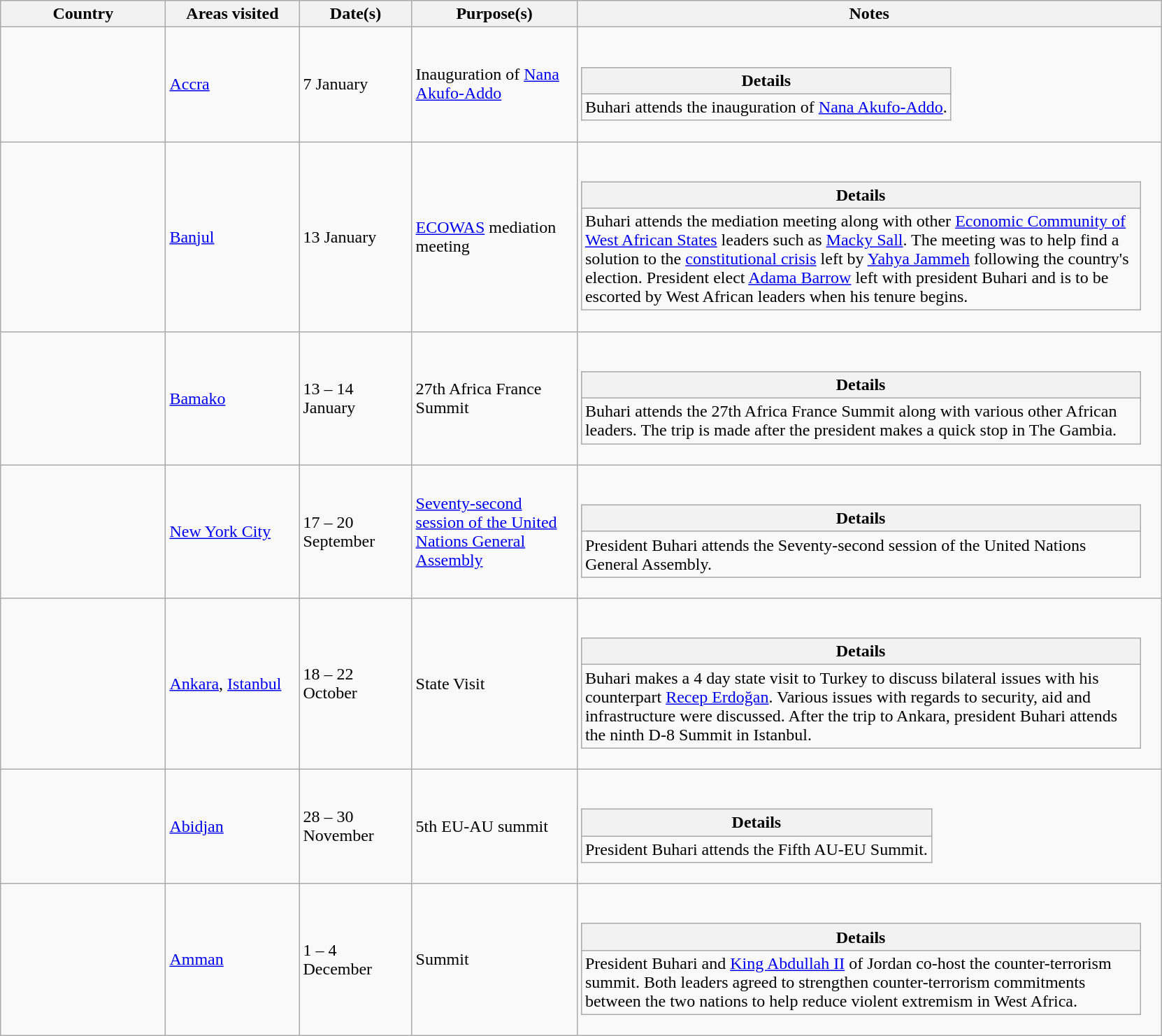<table class="wikitable outercollapse sortable" style="margin: 1em auto 1em auto">
<tr>
<th width=150>Country</th>
<th width=120>Areas visited</th>
<th width=100>Date(s)</th>
<th width=150>Purpose(s)</th>
<th width=550>Notes</th>
</tr>
<tr>
<td></td>
<td><a href='#'>Accra</a></td>
<td>7 January</td>
<td>Inauguration of <a href='#'>Nana Akufo-Addo</a></td>
<td><br><table class="wikitable collapsible innercollapse">
<tr>
<th>Details</th>
</tr>
<tr>
<td>Buhari attends the inauguration of <a href='#'>Nana Akufo-Addo</a>.</td>
</tr>
</table>
</td>
</tr>
<tr>
<td></td>
<td><a href='#'>Banjul</a></td>
<td>13 January</td>
<td><a href='#'>ECOWAS</a> mediation meeting</td>
<td><br><table class="wikitable collapsible innercollapse">
<tr>
<th>Details</th>
</tr>
<tr>
<td>Buhari attends the mediation meeting along with other <a href='#'>Economic Community of West African States</a> leaders such as <a href='#'>Macky Sall</a>. The meeting was to help find a solution to the <a href='#'>constitutional crisis</a> left by <a href='#'>Yahya Jammeh</a> following the country's election. President elect <a href='#'>Adama Barrow</a> left with president Buhari and is to be escorted by West African leaders when his tenure begins.</td>
</tr>
</table>
</td>
</tr>
<tr>
<td></td>
<td><a href='#'>Bamako</a></td>
<td>13 – 14 January</td>
<td>27th Africa France Summit</td>
<td><br><table class="wikitable collapsible innercollapse">
<tr>
<th>Details</th>
</tr>
<tr>
<td>Buhari attends the 27th Africa France Summit along with various other African leaders. The trip is made after the president makes a quick stop in The Gambia.</td>
</tr>
</table>
</td>
</tr>
<tr>
<td></td>
<td><a href='#'>New York City</a></td>
<td>17 – 20 September</td>
<td><a href='#'>Seventy-second session of the United Nations General Assembly</a></td>
<td><br><table class="wikitable collapsible innercollapse">
<tr>
<th>Details</th>
</tr>
<tr>
<td>President Buhari attends the Seventy-second session of the United Nations General Assembly.</td>
</tr>
</table>
</td>
</tr>
<tr>
<td></td>
<td><a href='#'>Ankara</a>, <a href='#'>Istanbul</a></td>
<td>18 – 22 October</td>
<td>State Visit</td>
<td><br><table class="wikitable collapsible innercollapse">
<tr>
<th>Details</th>
</tr>
<tr>
<td>Buhari makes a 4 day state visit to Turkey to discuss bilateral issues with his counterpart <a href='#'>Recep Erdoğan</a>. Various issues with regards to security, aid and infrastructure were discussed. After the trip to Ankara, president Buhari attends the ninth D-8 Summit in Istanbul.</td>
</tr>
</table>
</td>
</tr>
<tr>
<td></td>
<td><a href='#'>Abidjan</a></td>
<td>28 – 30 November</td>
<td>5th EU-AU summit</td>
<td><br><table class="wikitable collapsible innercollapse">
<tr>
<th>Details</th>
</tr>
<tr>
<td>President Buhari attends the Fifth AU-EU Summit.</td>
</tr>
</table>
</td>
</tr>
<tr>
<td></td>
<td><a href='#'>Amman</a></td>
<td>1 – 4 December</td>
<td>Summit</td>
<td><br><table class="wikitable collapsible innercollapse">
<tr>
<th>Details</th>
</tr>
<tr>
<td>President Buhari and <a href='#'>King Abdullah II</a> of Jordan co-host the counter-terrorism summit. Both leaders agreed to strengthen counter-terrorism commitments between the two nations to help reduce violent extremism in West Africa.</td>
</tr>
</table>
</td>
</tr>
</table>
